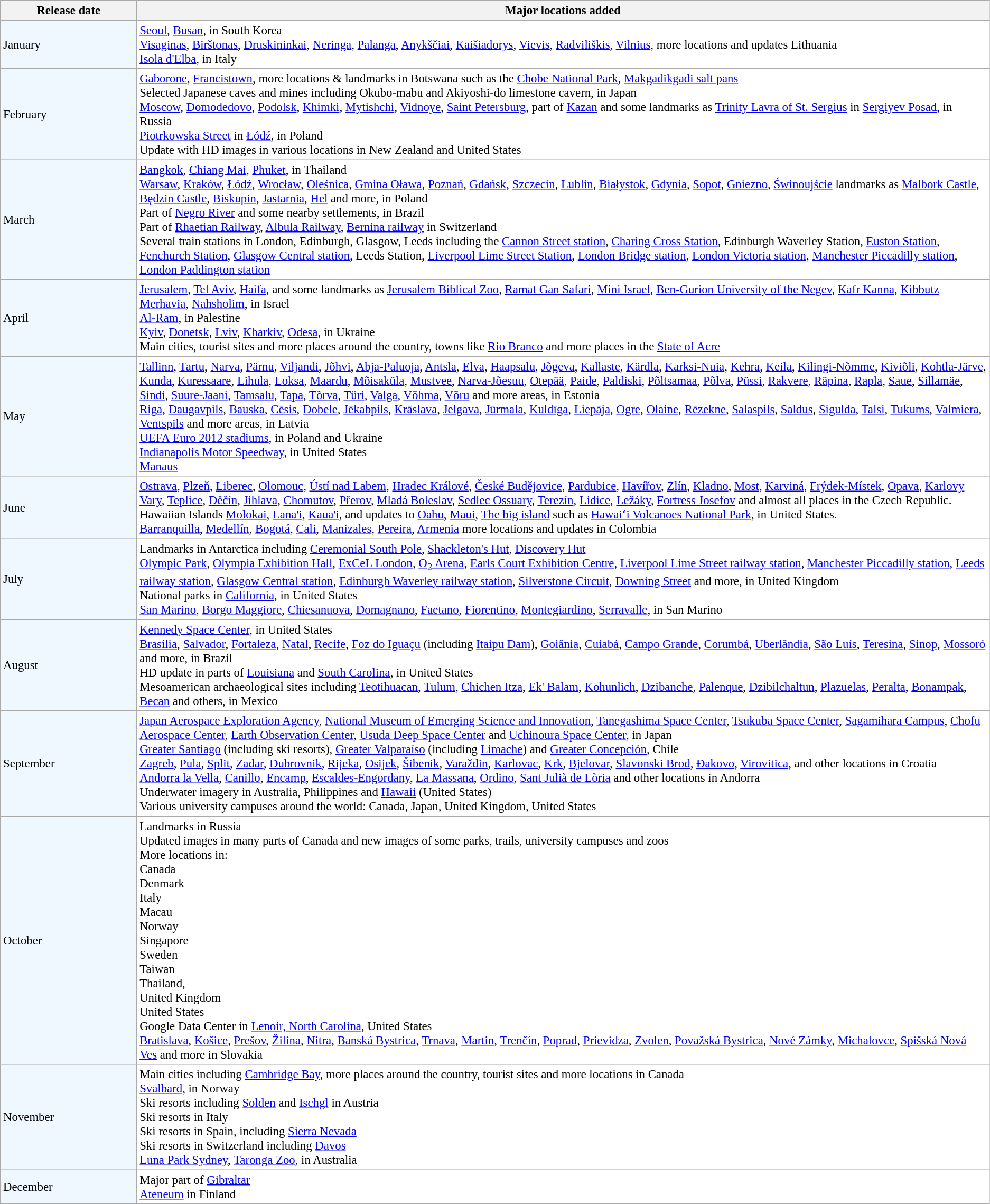<table class="wikitable" style="font-size:95%">
<tr>
<th style="width:165px;">Release date</th>
<th>Major locations added</th>
</tr>
<tr>
<td style="background:#f0f8ff;">January</td>
<td style="background:#fff;"><a href='#'>Seoul</a>, <a href='#'>Busan</a>, in South Korea<br> <a href='#'>Visaginas</a>, <a href='#'>Birštonas</a>, <a href='#'>Druskininkai</a>, <a href='#'>Neringa</a>, <a href='#'>Palanga</a>, <a href='#'>Anykščiai</a>, <a href='#'>Kaišiadorys</a>, <a href='#'>Vievis</a>, <a href='#'>Radviliškis</a>, <a href='#'>Vilnius</a>, more locations and updates Lithuania<br> <a href='#'>Isola d'Elba</a>, in Italy</td>
</tr>
<tr>
<td style="background:#f0f8ff;">February</td>
<td style="background:#fff;"><a href='#'>Gaborone</a>, <a href='#'>Francistown</a>, more locations & landmarks in Botswana such as the <a href='#'>Chobe National Park</a>, <a href='#'>Makgadikgadi salt pans</a><br> Selected Japanese caves and mines including Okubo-mabu and Akiyoshi-do limestone cavern, in Japan<br> <a href='#'>Moscow</a>, <a href='#'>Domodedovo</a>, <a href='#'>Podolsk</a>, <a href='#'>Khimki</a>, <a href='#'>Mytishchi</a>, <a href='#'>Vidnoye</a>, <a href='#'>Saint Petersburg</a>, part of <a href='#'>Kazan</a> and some landmarks as <a href='#'>Trinity Lavra of St. Sergius</a> in <a href='#'>Sergiyev Posad</a>, in Russia<br> <a href='#'>Piotrkowska Street</a> in <a href='#'>Łódź</a>, in Poland<br> Update with HD images in various locations in New Zealand and United States</td>
</tr>
<tr>
<td style="background:#f0f8ff;">March</td>
<td style="background:#fff;"><a href='#'>Bangkok</a>, <a href='#'>Chiang Mai</a>, <a href='#'>Phuket</a>, in Thailand<br> <a href='#'>Warsaw</a>, <a href='#'>Kraków</a>, <a href='#'>Łódź</a>, <a href='#'>Wrocław</a>, <a href='#'>Oleśnica</a>, <a href='#'>Gmina Oława</a>, <a href='#'>Poznań</a>, <a href='#'>Gdańsk</a>, <a href='#'>Szczecin</a>, <a href='#'>Lublin</a>, <a href='#'>Białystok</a>, <a href='#'>Gdynia</a>, <a href='#'>Sopot</a>, <a href='#'>Gniezno</a>, <a href='#'>Świnoujście</a> landmarks as <a href='#'>Malbork Castle</a>, <a href='#'>Będzin Castle</a>, <a href='#'>Biskupin</a>, <a href='#'>Jastarnia</a>, <a href='#'>Hel</a> and more, in Poland<br> Part of <a href='#'>Negro River</a> and some nearby settlements, in Brazil<br> Part of <a href='#'>Rhaetian Railway</a>, <a href='#'>Albula Railway</a>, <a href='#'>Bernina railway</a> in Switzerland<br> Several train stations in London, Edinburgh, Glasgow, Leeds including the <a href='#'>Cannon Street station</a>, <a href='#'>Charing Cross Station</a>, Edinburgh Waverley Station, <a href='#'>Euston Station</a>, <a href='#'>Fenchurch Station</a>, <a href='#'>Glasgow Central station</a>, Leeds Station, <a href='#'>Liverpool Lime Street Station</a>, <a href='#'>London Bridge station</a>, <a href='#'>London Victoria station</a>, <a href='#'>Manchester Piccadilly station</a>, <a href='#'>London Paddington station</a></td>
</tr>
<tr>
<td style="background:#f0f8ff;">April</td>
<td style="background:#fff;"><a href='#'>Jerusalem</a>, <a href='#'>Tel Aviv</a>, <a href='#'>Haifa</a>, and some landmarks as <a href='#'>Jerusalem Biblical Zoo</a>, <a href='#'>Ramat Gan Safari</a>, <a href='#'>Mini Israel</a>, <a href='#'>Ben-Gurion University of the Negev</a>, <a href='#'>Kafr Kanna</a>, <a href='#'>Kibbutz Merhavia</a>, <a href='#'>Nahsholim</a>, in Israel<br> <a href='#'>Al-Ram</a>, in Palestine<br> <a href='#'>Kyiv</a>, <a href='#'>Donetsk</a>, <a href='#'>Lviv</a>, <a href='#'>Kharkiv</a>, <a href='#'>Odesa</a>, in Ukraine <br> Main cities, tourist sites and more places around the country, towns like <a href='#'>Rio Branco</a> and more places in the <a href='#'>State of Acre</a></td>
</tr>
<tr>
<td style="background:#f0f8ff;">May</td>
<td style="background:#fff;"><a href='#'>Tallinn</a>, <a href='#'>Tartu</a>, <a href='#'>Narva</a>, <a href='#'>Pärnu</a>, <a href='#'>Viljandi</a>, <a href='#'>Jõhvi</a>, <a href='#'>Abja-Paluoja</a>, <a href='#'>Antsla</a>, <a href='#'>Elva</a>, <a href='#'>Haapsalu</a>, <a href='#'>Jõgeva</a>, <a href='#'>Kallaste</a>, <a href='#'>Kärdla</a>, <a href='#'>Karksi-Nuia</a>, <a href='#'>Kehra</a>, <a href='#'>Keila</a>, <a href='#'>Kilingi-Nõmme</a>, <a href='#'>Kiviõli</a>, <a href='#'>Kohtla-Järve</a>, <a href='#'>Kunda</a>, <a href='#'>Kuressaare</a>, <a href='#'>Lihula</a>, <a href='#'>Loksa</a>, <a href='#'>Maardu</a>, <a href='#'>Mõisaküla</a>, <a href='#'>Mustvee</a>, <a href='#'>Narva-Jõesuu</a>, <a href='#'>Otepää</a>, <a href='#'>Paide</a>, <a href='#'>Paldiski</a>, <a href='#'>Põltsamaa</a>, <a href='#'>Põlva</a>, <a href='#'>Püssi</a>, <a href='#'>Rakvere</a>, <a href='#'>Räpina</a>, <a href='#'>Rapla</a>, <a href='#'>Saue</a>, <a href='#'>Sillamäe</a>, <a href='#'>Sindi</a>, <a href='#'>Suure-Jaani</a>, <a href='#'>Tamsalu</a>, <a href='#'>Tapa</a>, <a href='#'>Tõrva</a>, <a href='#'>Türi</a>, <a href='#'>Valga</a>, <a href='#'>Võhma</a>, <a href='#'>Võru</a> and more areas, in Estonia<br> <a href='#'>Riga</a>, <a href='#'>Daugavpils</a>, <a href='#'>Bauska</a>, <a href='#'>Cēsis</a>, <a href='#'>Dobele</a>, <a href='#'>Jēkabpils</a>, <a href='#'>Krāslava</a>, <a href='#'>Jelgava</a>, <a href='#'>Jūrmala</a>, <a href='#'>Kuldīga</a>, <a href='#'>Liepāja</a>, <a href='#'>Ogre</a>, <a href='#'>Olaine</a>, <a href='#'>Rēzekne</a>, <a href='#'>Salaspils</a>, <a href='#'>Saldus</a>, <a href='#'>Sigulda</a>, <a href='#'>Talsi</a>, <a href='#'>Tukums</a>, <a href='#'>Valmiera</a>, <a href='#'>Ventspils</a> and more areas, in Latvia<br> <a href='#'>UEFA Euro 2012 stadiums</a>, in Poland and Ukraine<br> <a href='#'>Indianapolis Motor Speedway</a>, in United States<br> <a href='#'>Manaus</a></td>
</tr>
<tr>
<td style="background:#f0f8ff;">June</td>
<td style="background:#fff;"><a href='#'>Ostrava</a>, <a href='#'>Plzeň</a>, <a href='#'>Liberec</a>, <a href='#'>Olomouc</a>, <a href='#'>Ústí nad Labem</a>, <a href='#'>Hradec Králové</a>, <a href='#'>České Budějovice</a>, <a href='#'>Pardubice</a>, <a href='#'>Havířov</a>, <a href='#'>Zlín</a>, <a href='#'>Kladno</a>, <a href='#'>Most</a>, <a href='#'>Karviná</a>, <a href='#'>Frýdek-Místek</a>, <a href='#'>Opava</a>, <a href='#'>Karlovy Vary</a>, <a href='#'>Teplice</a>, <a href='#'>Děčín</a>, <a href='#'>Jihlava</a>, <a href='#'>Chomutov</a>, <a href='#'>Přerov</a>, <a href='#'>Mladá Boleslav</a>, <a href='#'>Sedlec Ossuary</a>, <a href='#'>Terezín</a>, <a href='#'>Lidice</a>, <a href='#'>Ležáky</a>, <a href='#'>Fortress Josefov</a> and almost all places in the Czech Republic.<br> Hawaiian Islands <a href='#'>Molokai</a>, <a href='#'>Lana'i</a>, <a href='#'>Kaua'i</a>, and updates to <a href='#'>Oahu</a>, <a href='#'>Maui</a>, <a href='#'>The big island</a> such as <a href='#'>Hawaiʻi Volcanoes National Park</a>, in United States.<br> <a href='#'>Barranquilla</a>, <a href='#'>Medellín</a>, <a href='#'>Bogotá</a>, <a href='#'>Cali</a>, <a href='#'>Manizales</a>, <a href='#'>Pereira</a>, <a href='#'>Armenia</a> more locations and updates in Colombia</td>
</tr>
<tr>
<td style="background:#f0f8ff;">July</td>
<td style="background:#fff;">Landmarks in Antarctica including <a href='#'>Ceremonial South Pole</a>, <a href='#'>Shackleton's Hut</a>, <a href='#'>Discovery Hut</a><br> <a href='#'>Olympic Park</a>, <a href='#'>Olympia Exhibition Hall</a>, <a href='#'>ExCeL London</a>, <a href='#'>O<sub>2</sub> Arena</a>, <a href='#'>Earls Court Exhibition Centre</a>, <a href='#'>Liverpool Lime Street railway station</a>, <a href='#'>Manchester Piccadilly station</a>, <a href='#'>Leeds railway station</a>, <a href='#'>Glasgow Central station</a>, <a href='#'>Edinburgh Waverley railway station</a>, <a href='#'>Silverstone Circuit</a>, <a href='#'>Downing Street</a> and more, in United Kingdom <br>  National parks in <a href='#'>California</a>, in United States <br> <a href='#'>San Marino</a>, <a href='#'>Borgo Maggiore</a>, <a href='#'>Chiesanuova</a>, <a href='#'>Domagnano</a>, <a href='#'>Faetano</a>, <a href='#'>Fiorentino</a>, <a href='#'>Montegiardino</a>, <a href='#'>Serravalle</a>, in San Marino</td>
</tr>
<tr>
<td style="background:#f0f8ff;">August</td>
<td style="background:#fff;"><a href='#'>Kennedy Space Center</a>, in United States<br> <a href='#'>Brasília</a>, <a href='#'>Salvador</a>, <a href='#'>Fortaleza</a>, <a href='#'>Natal</a>, <a href='#'>Recife</a>, <a href='#'>Foz do Iguaçu</a> (including <a href='#'>Itaipu Dam</a>), <a href='#'>Goiânia</a>, <a href='#'>Cuiabá</a>, <a href='#'>Campo Grande</a>, <a href='#'>Corumbá</a>, <a href='#'>Uberlândia</a>, <a href='#'>São Luís</a>, <a href='#'>Teresina</a>, <a href='#'>Sinop</a>, <a href='#'>Mossoró</a> and more, in Brazil<br> HD update in parts of <a href='#'>Louisiana</a> and <a href='#'>South Carolina</a>, in United States<br> Mesoamerican archaeological sites including <a href='#'>Teotihuacan</a>, <a href='#'>Tulum</a>, <a href='#'>Chichen Itza</a>, <a href='#'>Ek' Balam</a>, <a href='#'>Kohunlich</a>, <a href='#'>Dzibanche</a>, <a href='#'>Palenque</a>, <a href='#'>Dzibilchaltun</a>, <a href='#'>Plazuelas</a>, <a href='#'>Peralta</a>, <a href='#'>Bonampak</a>, <a href='#'>Becan</a> and others, in Mexico</td>
</tr>
<tr>
<td style="background:#f0f8ff;">September</td>
<td style="background:#fff;"><a href='#'>Japan Aerospace Exploration Agency</a>, <a href='#'>National Museum of Emerging Science and Innovation</a>, <a href='#'>Tanegashima Space Center</a>, <a href='#'>Tsukuba Space Center</a>, <a href='#'>Sagamihara Campus</a>, <a href='#'>Chofu Aerospace Center</a>, <a href='#'>Earth Observation Center</a>, <a href='#'>Usuda Deep Space Center</a> and <a href='#'>Uchinoura Space Center</a>, in Japan<br> <a href='#'>Greater Santiago</a> (including ski resorts), <a href='#'>Greater Valparaíso</a> (including <a href='#'>Limache</a>) and <a href='#'>Greater Concepción</a>, Chile<br> <a href='#'>Zagreb</a>, <a href='#'>Pula</a>, <a href='#'>Split</a>, <a href='#'>Zadar</a>, <a href='#'>Dubrovnik</a>, <a href='#'>Rijeka</a>, <a href='#'>Osijek</a>, <a href='#'>Šibenik</a>, <a href='#'>Varaždin</a>, <a href='#'>Karlovac</a>, <a href='#'>Krk</a>, <a href='#'>Bjelovar</a>, <a href='#'>Slavonski Brod</a>, <a href='#'>Đakovo</a>, <a href='#'>Virovitica</a>, and other locations in Croatia<br> <a href='#'>Andorra la Vella</a>, <a href='#'>Canillo</a>, <a href='#'>Encamp</a>, <a href='#'>Escaldes-Engordany</a>, <a href='#'>La Massana</a>, <a href='#'>Ordino</a>, <a href='#'>Sant Julià de Lòria</a> and other locations in Andorra<br> Underwater imagery in Australia, Philippines and <a href='#'>Hawaii</a> (United States) <br> Various university campuses around the world: Canada, Japan, United Kingdom, United States</td>
</tr>
<tr>
<td style="background:#f0f8ff;">October</td>
<td style="background:#fff;">Landmarks in Russia <br>  Updated images in many parts of Canada and new images of some parks, trails, university campuses and zoos <br>More locations in:<br>  Canada<br> Denmark<br> Italy<br> Macau<br> Norway<br> Singapore<br> Sweden<br> Taiwan<br> Thailand,<br>  United Kingdom<br>  United States<br> Google Data Center in <a href='#'>Lenoir, North Carolina</a>, United States<br> <a href='#'>Bratislava</a>, <a href='#'>Košice</a>, <a href='#'>Prešov</a>, <a href='#'>Žilina</a>, <a href='#'>Nitra</a>, <a href='#'>Banská Bystrica</a>, <a href='#'>Trnava</a>, <a href='#'>Martin</a>, <a href='#'>Trenčín</a>, <a href='#'>Poprad</a>, <a href='#'>Prievidza</a>, <a href='#'>Zvolen</a>, <a href='#'>Považská Bystrica</a>, <a href='#'>Nové Zámky</a>, <a href='#'>Michalovce</a>, <a href='#'>Spišská Nová Ves</a> and more in Slovakia</td>
</tr>
<tr>
<td style="background:#f0f8ff;">November</td>
<td style="background:#fff;">Main cities including <a href='#'>Cambridge Bay</a>, more places around the country, tourist sites and more locations in Canada <br> <a href='#'>Svalbard</a>, in Norway <br>  Ski resorts including <a href='#'>Solden</a> and <a href='#'>Ischgl</a> in Austria <br>  Ski resorts in Italy <br>  Ski resorts in Spain, including <a href='#'>Sierra Nevada</a> <br>  Ski resorts in Switzerland including <a href='#'>Davos</a> <br> <a href='#'>Luna Park Sydney</a>, <a href='#'>Taronga Zoo</a>, in Australia</td>
</tr>
<tr>
<td style="background:#f0f8ff;">December</td>
<td style="background:#fff;">Major part of <a href='#'>Gibraltar</a><br><a href='#'>Ateneum</a> in Finland</td>
</tr>
</table>
